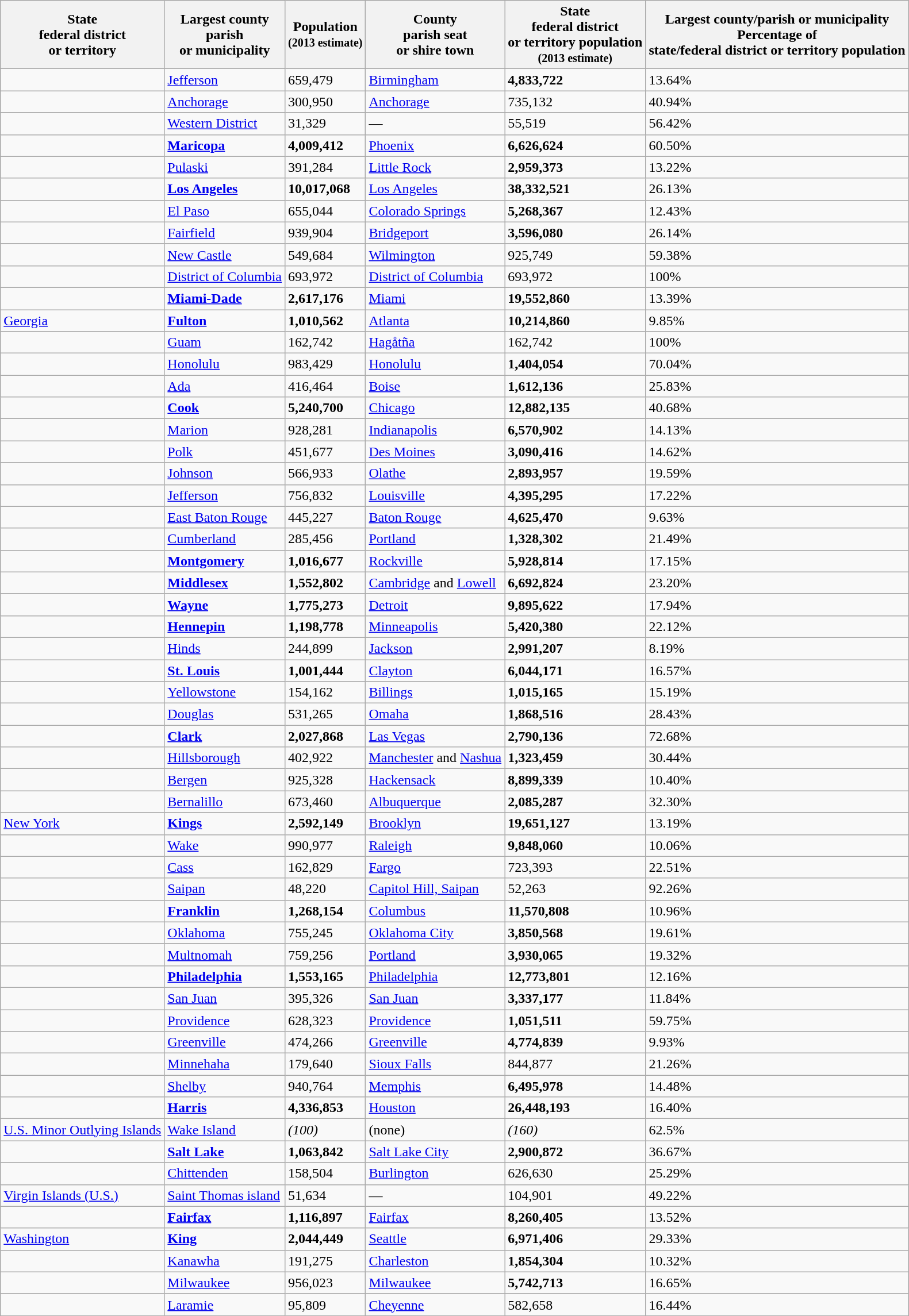<table class="wikitable sortable">
<tr>
<th>State<br>federal district<br> or territory</th>
<th>Largest county<br>parish<br> or municipality</th>
<th>Population<br> <small>(2013 estimate)</small></th>
<th>County<br>parish seat<br> or shire town</th>
<th>State<br>federal district<br> or territory population <br><small>(2013 estimate)</small></th>
<th>Largest county/parish or municipality<br> Percentage of<br>state/federal district or territory population</th>
</tr>
<tr>
<td></td>
<td><a href='#'>Jefferson</a></td>
<td>659,479</td>
<td><a href='#'>Birmingham</a></td>
<td><strong>4,833,722</strong></td>
<td>13.64%</td>
</tr>
<tr>
<td></td>
<td><a href='#'>Anchorage</a></td>
<td>300,950</td>
<td><a href='#'>Anchorage</a></td>
<td>735,132</td>
<td>40.94%</td>
</tr>
<tr>
<td></td>
<td><a href='#'>Western District</a></td>
<td>31,329</td>
<td>—</td>
<td>55,519</td>
<td>56.42%</td>
</tr>
<tr>
<td></td>
<td><strong><a href='#'>Maricopa</a></strong></td>
<td><strong>4,009,412</strong></td>
<td><a href='#'>Phoenix</a></td>
<td><strong>6,626,624</strong></td>
<td>60.50%</td>
</tr>
<tr>
<td></td>
<td><a href='#'>Pulaski</a></td>
<td>391,284</td>
<td><a href='#'>Little Rock</a></td>
<td><strong>2,959,373</strong></td>
<td>13.22%</td>
</tr>
<tr>
<td></td>
<td><strong><a href='#'>Los Angeles</a></strong></td>
<td><strong>10,017,068</strong></td>
<td><a href='#'>Los Angeles</a></td>
<td><strong>38,332,521</strong></td>
<td>26.13%</td>
</tr>
<tr>
<td></td>
<td><a href='#'>El Paso</a></td>
<td>655,044</td>
<td><a href='#'>Colorado Springs</a></td>
<td><strong>5,268,367</strong></td>
<td>12.43%</td>
</tr>
<tr>
<td></td>
<td><a href='#'>Fairfield</a></td>
<td>939,904</td>
<td><a href='#'>Bridgeport</a></td>
<td><strong>3,596,080</strong></td>
<td>26.14%</td>
</tr>
<tr>
<td></td>
<td><a href='#'>New Castle</a></td>
<td>549,684</td>
<td><a href='#'>Wilmington</a></td>
<td>925,749</td>
<td>59.38%</td>
</tr>
<tr>
<td></td>
<td><a href='#'>District of Columbia</a></td>
<td>693,972</td>
<td><a href='#'>District of Columbia</a></td>
<td>693,972</td>
<td>100%</td>
</tr>
<tr>
<td></td>
<td><strong><a href='#'>Miami-Dade</a></strong></td>
<td><strong>2,617,176</strong></td>
<td><a href='#'>Miami</a></td>
<td><strong>19,552,860</strong></td>
<td>13.39%</td>
</tr>
<tr>
<td> <a href='#'>Georgia</a></td>
<td><strong><a href='#'>Fulton</a></strong></td>
<td><strong>1,010,562</strong></td>
<td><a href='#'>Atlanta</a></td>
<td><strong>10,214,860</strong></td>
<td>9.85%</td>
</tr>
<tr>
<td></td>
<td><a href='#'>Guam</a></td>
<td>162,742</td>
<td><a href='#'>Hagåtña</a></td>
<td>162,742</td>
<td>100%</td>
</tr>
<tr>
<td></td>
<td><a href='#'>Honolulu</a></td>
<td>983,429</td>
<td><a href='#'>Honolulu</a></td>
<td><strong>1,404,054</strong></td>
<td>70.04%</td>
</tr>
<tr>
<td></td>
<td><a href='#'>Ada</a></td>
<td>416,464</td>
<td><a href='#'>Boise</a></td>
<td><strong>1,612,136</strong></td>
<td>25.83%</td>
</tr>
<tr>
<td></td>
<td><strong><a href='#'>Cook</a></strong></td>
<td><strong>5,240,700</strong></td>
<td><a href='#'>Chicago</a></td>
<td><strong>12,882,135</strong></td>
<td>40.68%</td>
</tr>
<tr>
<td></td>
<td><a href='#'>Marion</a></td>
<td>928,281</td>
<td><a href='#'>Indianapolis</a></td>
<td><strong>6,570,902</strong></td>
<td>14.13%</td>
</tr>
<tr>
<td></td>
<td><a href='#'>Polk</a></td>
<td>451,677</td>
<td><a href='#'>Des Moines</a></td>
<td><strong>3,090,416</strong></td>
<td>14.62%</td>
</tr>
<tr>
<td></td>
<td><a href='#'>Johnson</a></td>
<td>566,933</td>
<td><a href='#'>Olathe</a></td>
<td><strong>2,893,957</strong></td>
<td>19.59%</td>
</tr>
<tr>
<td></td>
<td><a href='#'>Jefferson</a></td>
<td>756,832</td>
<td><a href='#'>Louisville</a></td>
<td><strong>4,395,295</strong></td>
<td>17.22%</td>
</tr>
<tr>
<td></td>
<td><a href='#'>East Baton Rouge</a></td>
<td>445,227</td>
<td><a href='#'>Baton Rouge</a></td>
<td><strong>4,625,470</strong></td>
<td>9.63%</td>
</tr>
<tr>
<td></td>
<td><a href='#'>Cumberland</a></td>
<td>285,456</td>
<td><a href='#'>Portland</a></td>
<td><strong>1,328,302</strong></td>
<td>21.49%</td>
</tr>
<tr>
<td></td>
<td><strong><a href='#'>Montgomery</a></strong></td>
<td><strong>1,016,677</strong></td>
<td><a href='#'>Rockville</a></td>
<td><strong>5,928,814</strong></td>
<td>17.15%</td>
</tr>
<tr>
<td></td>
<td><strong><a href='#'>Middlesex</a></strong></td>
<td><strong>1,552,802</strong></td>
<td><a href='#'>Cambridge</a> and <a href='#'>Lowell</a></td>
<td><strong>6,692,824</strong></td>
<td>23.20%</td>
</tr>
<tr>
<td></td>
<td><strong><a href='#'>Wayne</a></strong></td>
<td><strong>1,775,273</strong></td>
<td><a href='#'>Detroit</a></td>
<td><strong>9,895,622</strong></td>
<td>17.94%</td>
</tr>
<tr>
<td></td>
<td><strong><a href='#'>Hennepin</a></strong></td>
<td><strong>1,198,778</strong></td>
<td><a href='#'>Minneapolis</a></td>
<td><strong>5,420,380</strong></td>
<td>22.12%</td>
</tr>
<tr>
<td></td>
<td><a href='#'>Hinds</a></td>
<td>244,899</td>
<td><a href='#'>Jackson</a></td>
<td><strong>2,991,207</strong></td>
<td>8.19%</td>
</tr>
<tr>
<td></td>
<td><strong><a href='#'>St. Louis</a></strong></td>
<td><strong>1,001,444</strong></td>
<td><a href='#'>Clayton</a></td>
<td><strong>6,044,171</strong></td>
<td>16.57%</td>
</tr>
<tr>
<td></td>
<td><a href='#'>Yellowstone</a></td>
<td>154,162</td>
<td><a href='#'>Billings</a></td>
<td><strong>1,015,165</strong></td>
<td>15.19%</td>
</tr>
<tr>
<td></td>
<td><a href='#'>Douglas</a></td>
<td>531,265</td>
<td><a href='#'>Omaha</a></td>
<td><strong>1,868,516</strong></td>
<td>28.43%</td>
</tr>
<tr>
<td></td>
<td><strong><a href='#'>Clark</a></strong></td>
<td><strong>2,027,868</strong></td>
<td><a href='#'>Las Vegas</a></td>
<td><strong>2,790,136</strong></td>
<td>72.68%</td>
</tr>
<tr>
<td></td>
<td><a href='#'>Hillsborough</a></td>
<td>402,922</td>
<td><a href='#'>Manchester</a> and <a href='#'>Nashua</a></td>
<td><strong>1,323,459</strong></td>
<td>30.44%</td>
</tr>
<tr>
<td></td>
<td><a href='#'>Bergen</a></td>
<td>925,328</td>
<td><a href='#'>Hackensack</a></td>
<td><strong>8,899,339</strong></td>
<td>10.40%</td>
</tr>
<tr>
<td></td>
<td><a href='#'>Bernalillo</a></td>
<td>673,460</td>
<td><a href='#'>Albuquerque</a></td>
<td><strong>2,085,287</strong></td>
<td>32.30%</td>
</tr>
<tr>
<td> <a href='#'>New York</a></td>
<td><strong><a href='#'>Kings</a></strong></td>
<td><strong>2,592,149</strong></td>
<td><a href='#'>Brooklyn</a></td>
<td><strong>19,651,127</strong></td>
<td>13.19%</td>
</tr>
<tr>
<td></td>
<td><a href='#'>Wake</a></td>
<td>990,977</td>
<td><a href='#'>Raleigh</a></td>
<td><strong>9,848,060</strong></td>
<td>10.06%</td>
</tr>
<tr>
<td></td>
<td><a href='#'>Cass</a></td>
<td>162,829</td>
<td><a href='#'>Fargo</a></td>
<td>723,393</td>
<td>22.51%</td>
</tr>
<tr>
<td></td>
<td><a href='#'>Saipan</a></td>
<td>48,220</td>
<td><a href='#'>Capitol Hill, Saipan</a></td>
<td>52,263</td>
<td>92.26%</td>
</tr>
<tr>
<td></td>
<td><strong><a href='#'>Franklin</a></strong></td>
<td><strong>1,268,154</strong></td>
<td><a href='#'>Columbus</a></td>
<td><strong>11,570,808</strong></td>
<td>10.96%</td>
</tr>
<tr>
<td></td>
<td><a href='#'>Oklahoma</a></td>
<td>755,245</td>
<td><a href='#'>Oklahoma City</a></td>
<td><strong>3,850,568</strong></td>
<td>19.61%</td>
</tr>
<tr>
<td></td>
<td><a href='#'>Multnomah</a></td>
<td>759,256</td>
<td><a href='#'>Portland</a></td>
<td><strong>3,930,065</strong></td>
<td>19.32%</td>
</tr>
<tr>
<td></td>
<td><strong><a href='#'>Philadelphia</a></strong></td>
<td><strong>1,553,165</strong></td>
<td><a href='#'>Philadelphia</a></td>
<td><strong>12,773,801</strong></td>
<td>12.16%</td>
</tr>
<tr>
<td></td>
<td><a href='#'>San Juan</a></td>
<td>395,326</td>
<td><a href='#'>San Juan</a></td>
<td><strong>3,337,177</strong></td>
<td>11.84%</td>
</tr>
<tr>
<td></td>
<td><a href='#'>Providence</a></td>
<td>628,323</td>
<td><a href='#'>Providence</a></td>
<td><strong>1,051,511</strong></td>
<td>59.75%</td>
</tr>
<tr>
<td></td>
<td><a href='#'>Greenville</a></td>
<td>474,266</td>
<td><a href='#'>Greenville</a></td>
<td><strong>4,774,839</strong></td>
<td>9.93%</td>
</tr>
<tr>
<td></td>
<td><a href='#'>Minnehaha</a></td>
<td>179,640</td>
<td><a href='#'>Sioux Falls</a></td>
<td>844,877</td>
<td>21.26%</td>
</tr>
<tr>
<td></td>
<td><a href='#'>Shelby</a></td>
<td>940,764</td>
<td><a href='#'>Memphis</a></td>
<td><strong>6,495,978</strong></td>
<td>14.48%</td>
</tr>
<tr>
<td></td>
<td><strong><a href='#'>Harris</a></strong></td>
<td><strong>4,336,853</strong></td>
<td><a href='#'>Houston</a></td>
<td><strong>26,448,193</strong></td>
<td>16.40%</td>
</tr>
<tr>
<td> <a href='#'>U.S. Minor Outlying Islands</a></td>
<td><a href='#'>Wake Island</a></td>
<td><em>(100)</em></td>
<td>(none)</td>
<td><em>(160)</em></td>
<td>62.5%</td>
</tr>
<tr>
<td></td>
<td><strong><a href='#'>Salt Lake</a></strong></td>
<td><strong>1,063,842</strong></td>
<td><a href='#'>Salt Lake City</a></td>
<td><strong>2,900,872</strong></td>
<td>36.67%</td>
</tr>
<tr>
<td></td>
<td><a href='#'>Chittenden</a></td>
<td>158,504</td>
<td><a href='#'>Burlington</a></td>
<td>626,630</td>
<td>25.29%</td>
</tr>
<tr>
<td> <a href='#'>Virgin Islands (U.S.)</a></td>
<td><a href='#'>Saint Thomas island</a></td>
<td>51,634</td>
<td>—</td>
<td>104,901</td>
<td>49.22%</td>
</tr>
<tr>
<td></td>
<td><strong><a href='#'>Fairfax</a></strong></td>
<td><strong>1,116,897</strong></td>
<td><a href='#'>Fairfax</a></td>
<td><strong>8,260,405</strong></td>
<td>13.52%</td>
</tr>
<tr>
<td> <a href='#'>Washington</a></td>
<td><strong><a href='#'>King</a></strong></td>
<td><strong>2,044,449</strong></td>
<td><a href='#'>Seattle</a></td>
<td><strong>6,971,406</strong></td>
<td>29.33%</td>
</tr>
<tr>
<td></td>
<td><a href='#'>Kanawha</a></td>
<td>191,275</td>
<td><a href='#'>Charleston</a></td>
<td><strong>1,854,304</strong></td>
<td>10.32%</td>
</tr>
<tr>
<td></td>
<td><a href='#'>Milwaukee</a></td>
<td>956,023</td>
<td><a href='#'>Milwaukee</a></td>
<td><strong>5,742,713</strong></td>
<td>16.65%</td>
</tr>
<tr>
<td></td>
<td><a href='#'>Laramie</a></td>
<td>95,809</td>
<td><a href='#'>Cheyenne</a></td>
<td>582,658</td>
<td>16.44%</td>
</tr>
</table>
